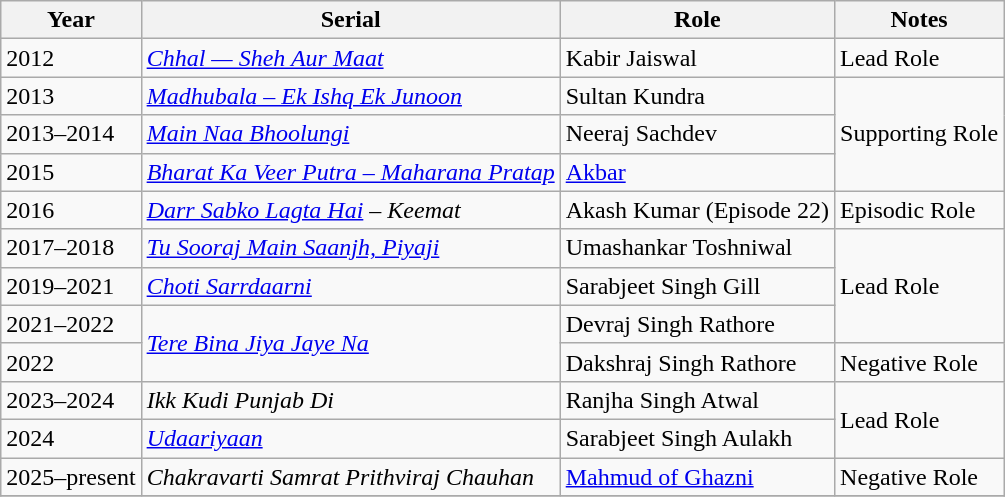<table class="wikitable sortable">
<tr>
<th>Year</th>
<th>Serial</th>
<th>Role</th>
<th>Notes</th>
</tr>
<tr>
<td>2012</td>
<td><em><a href='#'>Chhal — Sheh Aur Maat</a></em></td>
<td>Kabir Jaiswal</td>
<td>Lead Role</td>
</tr>
<tr>
<td>2013</td>
<td><em><a href='#'>Madhubala – Ek Ishq Ek Junoon</a></em></td>
<td>Sultan Kundra</td>
<td rowspan = "3">Supporting Role</td>
</tr>
<tr>
<td>2013–2014</td>
<td><em><a href='#'>Main Naa Bhoolungi</a></em></td>
<td>Neeraj Sachdev</td>
</tr>
<tr>
<td>2015</td>
<td><em><a href='#'>Bharat Ka Veer Putra – Maharana Pratap</a></em></td>
<td><a href='#'>Akbar</a></td>
</tr>
<tr>
<td>2016</td>
<td><em><a href='#'>Darr Sabko Lagta Hai</a></em> – <em>Keemat</em></td>
<td>Akash Kumar (Episode 22)</td>
<td>Episodic Role</td>
</tr>
<tr>
<td>2017–2018</td>
<td><em><a href='#'>Tu Sooraj Main Saanjh, Piyaji</a></em></td>
<td>Umashankar Toshniwal</td>
<td rowspan = "3">Lead Role</td>
</tr>
<tr>
<td>2019–2021</td>
<td><em><a href='#'>Choti Sarrdaarni</a></em></td>
<td>Sarabjeet Singh Gill</td>
</tr>
<tr>
<td>2021–2022</td>
<td rowspan = "2"><em><a href='#'>Tere Bina Jiya Jaye Na</a></em></td>
<td>Devraj Singh Rathore</td>
</tr>
<tr>
<td>2022</td>
<td>Dakshraj Singh Rathore</td>
<td>Negative Role</td>
</tr>
<tr>
<td>2023–2024</td>
<td><em>Ikk Kudi Punjab Di</em></td>
<td>Ranjha Singh Atwal</td>
<td rowspan = "2">Lead Role</td>
</tr>
<tr>
<td>2024</td>
<td><em><a href='#'>Udaariyaan</a></em></td>
<td>Sarabjeet Singh Aulakh</td>
</tr>
<tr>
<td>2025–present</td>
<td><em>Chakravarti Samrat Prithviraj Chauhan</em></td>
<td><a href='#'>Mahmud of Ghazni</a></td>
<td>Negative Role</td>
</tr>
<tr>
</tr>
</table>
